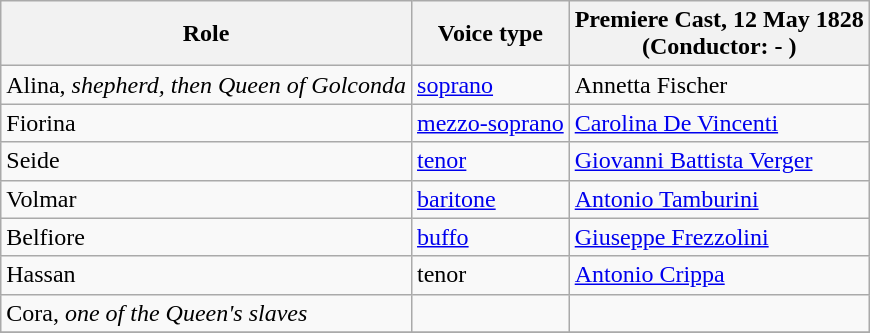<table class="wikitable">
<tr>
<th>Role</th>
<th>Voice type</th>
<th>Premiere Cast, 12 May 1828<br>(Conductor: - )</th>
</tr>
<tr>
<td>Alina, <em>shepherd, then Queen of Golconda</em></td>
<td><a href='#'>soprano</a></td>
<td>Annetta Fischer</td>
</tr>
<tr>
<td>Fiorina</td>
<td><a href='#'>mezzo-soprano</a></td>
<td><a href='#'>Carolina De Vincenti</a></td>
</tr>
<tr>
<td>Seide</td>
<td><a href='#'>tenor</a></td>
<td><a href='#'>Giovanni Battista Verger</a></td>
</tr>
<tr>
<td>Volmar</td>
<td><a href='#'>baritone</a></td>
<td><a href='#'>Antonio Tamburini</a></td>
</tr>
<tr>
<td>Belfiore</td>
<td><a href='#'>buffo</a></td>
<td><a href='#'>Giuseppe Frezzolini</a></td>
</tr>
<tr>
<td>Hassan</td>
<td>tenor</td>
<td><a href='#'>Antonio Crippa</a></td>
</tr>
<tr>
<td>Cora, <em>one of the Queen's slaves</em></td>
<td></td>
<td></td>
</tr>
<tr>
</tr>
</table>
